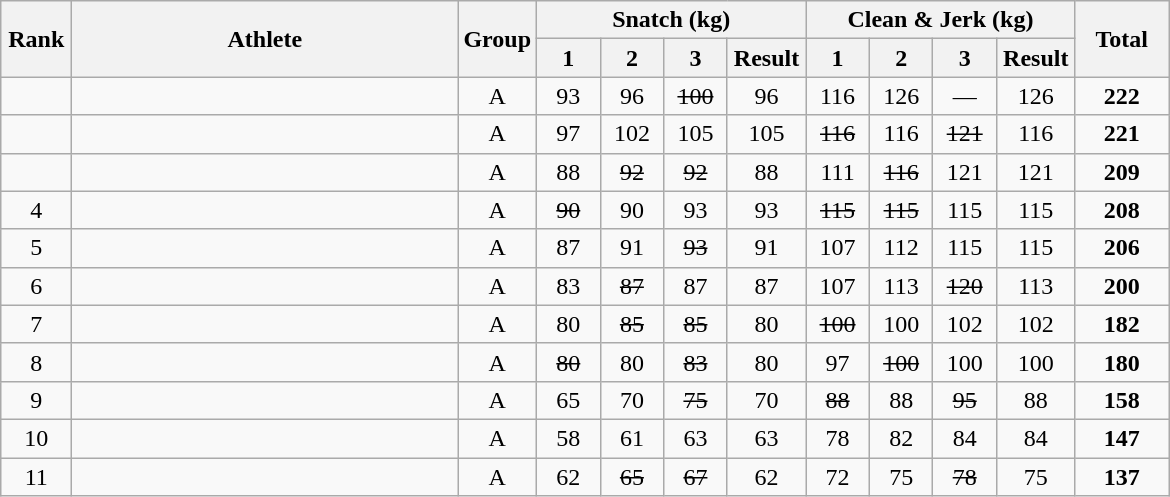<table class = "wikitable" style="text-align:center;">
<tr>
<th rowspan=2 width=40>Rank</th>
<th rowspan=2 width=250>Athlete</th>
<th rowspan=2 width=40>Group</th>
<th colspan=4>Snatch (kg)</th>
<th colspan=4>Clean & Jerk (kg)</th>
<th rowspan=2 width=55>Total</th>
</tr>
<tr>
<th width=35>1</th>
<th width=35>2</th>
<th width=35>3</th>
<th width=45>Result</th>
<th width=35>1</th>
<th width=35>2</th>
<th width=35>3</th>
<th width=45>Result</th>
</tr>
<tr>
<td></td>
<td align=left></td>
<td>A</td>
<td>93</td>
<td>96</td>
<td><s>100</s></td>
<td>96</td>
<td>116</td>
<td>126</td>
<td>—</td>
<td>126</td>
<td><strong>222</strong></td>
</tr>
<tr>
<td></td>
<td align=left></td>
<td>A</td>
<td>97</td>
<td>102</td>
<td>105</td>
<td>105</td>
<td><s>116</s></td>
<td>116</td>
<td><s>121</s></td>
<td>116</td>
<td><strong>221</strong></td>
</tr>
<tr>
<td></td>
<td align=left></td>
<td>A</td>
<td>88</td>
<td><s>92</s></td>
<td><s>92</s></td>
<td>88</td>
<td>111</td>
<td><s>116</s></td>
<td>121</td>
<td>121</td>
<td><strong>209</strong></td>
</tr>
<tr>
<td>4</td>
<td align=left></td>
<td>A</td>
<td><s>90</s></td>
<td>90</td>
<td>93</td>
<td>93</td>
<td><s>115</s></td>
<td><s>115</s></td>
<td>115</td>
<td>115</td>
<td><strong>208</strong></td>
</tr>
<tr>
<td>5</td>
<td align=left></td>
<td>A</td>
<td>87</td>
<td>91</td>
<td><s>93</s></td>
<td>91</td>
<td>107</td>
<td>112</td>
<td>115</td>
<td>115</td>
<td><strong>206</strong></td>
</tr>
<tr>
<td>6</td>
<td align=left></td>
<td>A</td>
<td>83</td>
<td><s>87</s></td>
<td>87</td>
<td>87</td>
<td>107</td>
<td>113</td>
<td><s>120</s></td>
<td>113</td>
<td><strong>200</strong></td>
</tr>
<tr>
<td>7</td>
<td align=left></td>
<td>A</td>
<td>80</td>
<td><s>85</s></td>
<td><s>85</s></td>
<td>80</td>
<td><s>100</s></td>
<td>100</td>
<td>102</td>
<td>102</td>
<td><strong>182</strong></td>
</tr>
<tr>
<td>8</td>
<td align=left></td>
<td>A</td>
<td><s>80</s></td>
<td>80</td>
<td><s>83</s></td>
<td>80</td>
<td>97</td>
<td><s>100</s></td>
<td>100</td>
<td>100</td>
<td><strong>180</strong></td>
</tr>
<tr>
<td>9</td>
<td align=left></td>
<td>A</td>
<td>65</td>
<td>70</td>
<td><s>75</s></td>
<td>70</td>
<td><s>88</s></td>
<td>88</td>
<td><s>95</s></td>
<td>88</td>
<td><strong>158</strong></td>
</tr>
<tr>
<td>10</td>
<td align=left></td>
<td>A</td>
<td>58</td>
<td>61</td>
<td>63</td>
<td>63</td>
<td>78</td>
<td>82</td>
<td>84</td>
<td>84</td>
<td><strong>147</strong></td>
</tr>
<tr>
<td>11</td>
<td align=left></td>
<td>A</td>
<td>62</td>
<td><s>65</s></td>
<td><s>67</s></td>
<td>62</td>
<td>72</td>
<td>75</td>
<td><s>78</s></td>
<td>75</td>
<td><strong>137</strong></td>
</tr>
</table>
